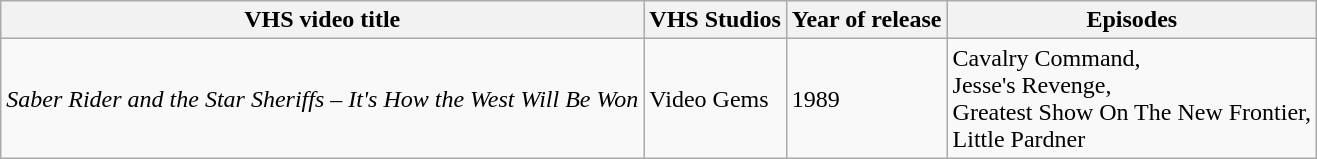<table class="wikitable">
<tr>
<th>VHS video title</th>
<th>VHS Studios</th>
<th>Year of release</th>
<th>Episodes</th>
</tr>
<tr>
<td><em>Saber Rider and the Star Sheriffs – It's How the West Will Be Won</em></td>
<td>Video Gems</td>
<td>1989</td>
<td>Cavalry Command,<br>Jesse's Revenge,<br>Greatest Show On The New Frontier,<br>Little Pardner</td>
</tr>
</table>
